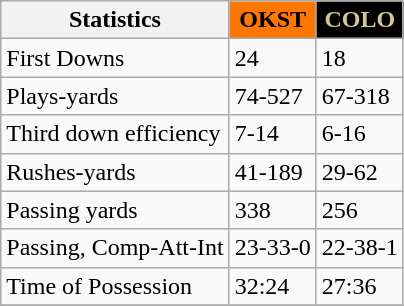<table class="wikitable">
<tr>
<th>Statistics</th>
<th style="background:#ff7700; color:#000000">OKST</th>
<th style="background:#000000; color:#d2c694">COLO</th>
</tr>
<tr>
<td>First Downs</td>
<td>24</td>
<td>18</td>
</tr>
<tr>
<td>Plays-yards</td>
<td>74-527</td>
<td>67-318</td>
</tr>
<tr>
<td>Third down efficiency</td>
<td>7-14</td>
<td>6-16</td>
</tr>
<tr>
<td>Rushes-yards</td>
<td>41-189</td>
<td>29-62</td>
</tr>
<tr>
<td>Passing yards</td>
<td>338</td>
<td>256</td>
</tr>
<tr>
<td>Passing, Comp-Att-Int</td>
<td>23-33-0</td>
<td>22-38-1</td>
</tr>
<tr>
<td>Time of Possession</td>
<td>32:24</td>
<td>27:36</td>
</tr>
<tr>
</tr>
</table>
